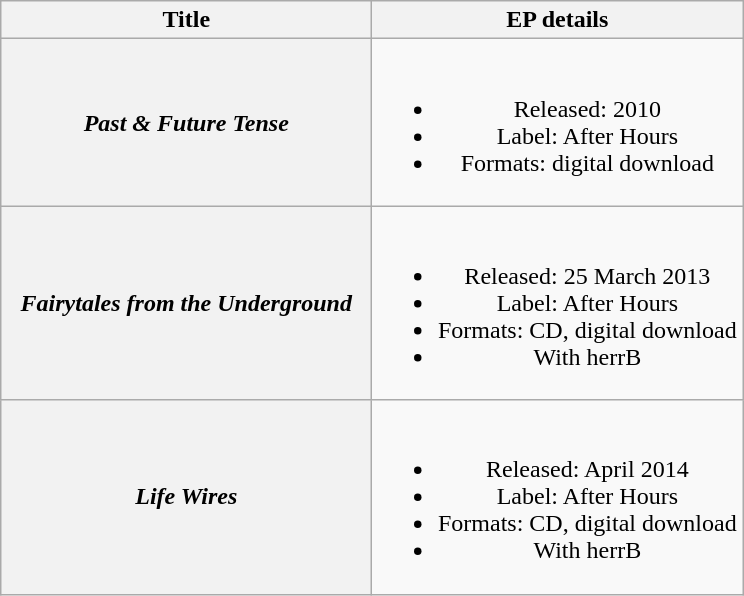<table class="wikitable plainrowheaders" style="text-align:center;">
<tr>
<th scope="col" style="width:15em;">Title</th>
<th scope="col" style="width:15em;">EP details</th>
</tr>
<tr>
<th scope="row"><em>Past & Future Tense</em></th>
<td><br><ul><li>Released: 2010</li><li>Label: After Hours</li><li>Formats: digital download</li></ul></td>
</tr>
<tr>
<th scope="row"><em>Fairytales from the Underground</em></th>
<td><br><ul><li>Released: 25 March 2013</li><li>Label: After Hours</li><li>Formats: CD, digital download</li><li>With herrB</li></ul></td>
</tr>
<tr>
<th scope="row"><em>Life Wires</em></th>
<td><br><ul><li>Released: April 2014</li><li>Label: After Hours</li><li>Formats: CD, digital download</li><li>With herrB</li></ul></td>
</tr>
</table>
